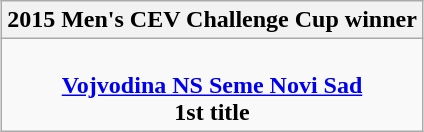<table class=wikitable style="text-align:center; margin:auto">
<tr>
<th>2015 Men's CEV Challenge Cup winner</th>
</tr>
<tr>
<td><br><strong><a href='#'>Vojvodina NS Seme Novi Sad</a></strong><br> <strong>1st title</strong></td>
</tr>
</table>
